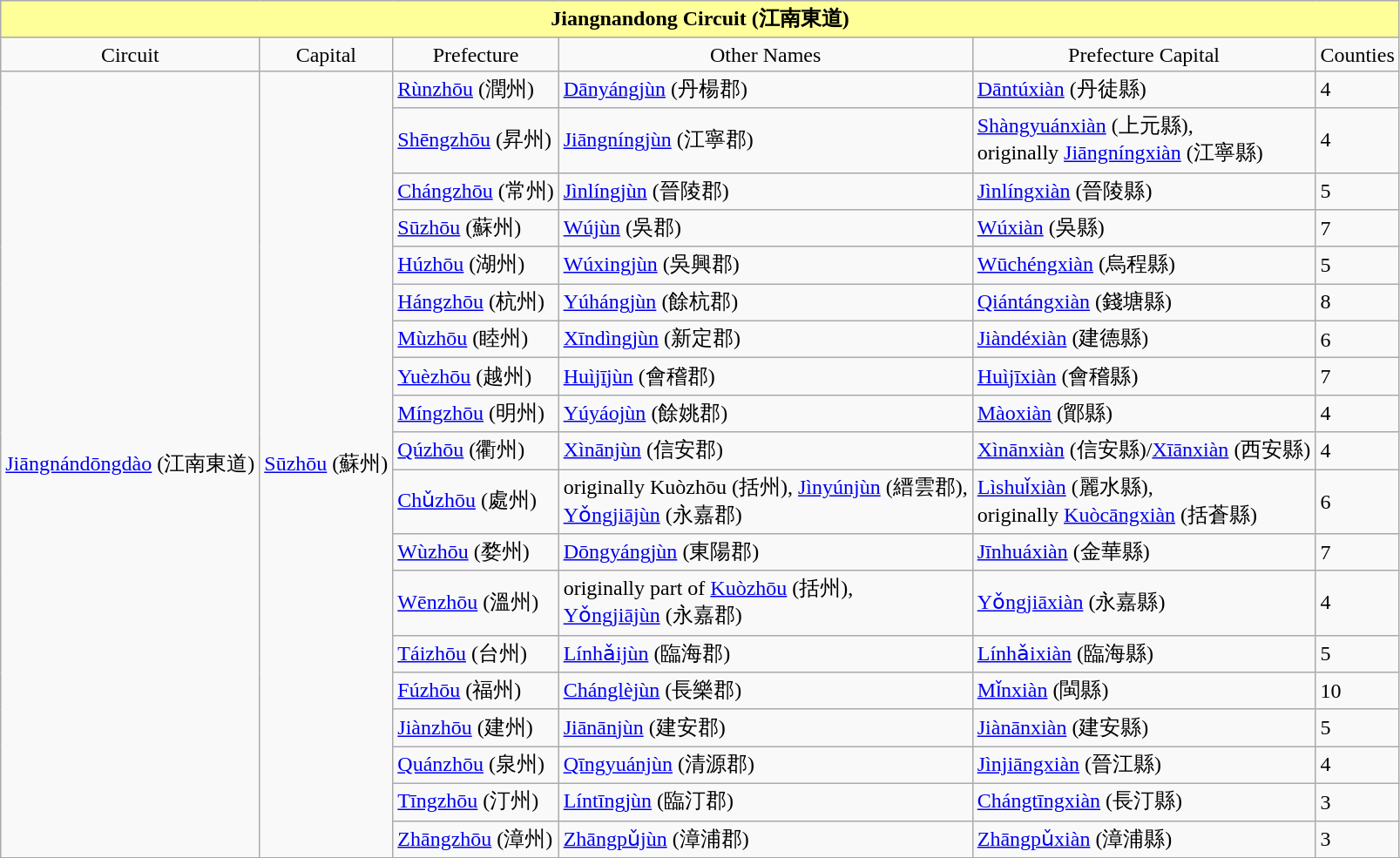<table class="wikitable collapsible collapsed">
<tr>
<th colspan="12" align="center" style="background: #ffff99;"><strong>Jiangnandong Circuit (江南東道)</strong></th>
</tr>
<tr align="center">
<td>Circuit</td>
<td>Capital</td>
<td>Prefecture</td>
<td>Other Names</td>
<td>Prefecture Capital</td>
<td>Counties</td>
</tr>
<tr>
<td rowspan="19"><a href='#'>Jiāngnándōngdào</a> (江南東道)</td>
<td rowspan="19"><a href='#'>Sūzhōu</a> (蘇州)</td>
<td><a href='#'>Rùnzhōu</a> (潤州)</td>
<td><a href='#'>Dānyángjùn</a> (丹楊郡)</td>
<td><a href='#'>Dāntúxiàn</a> (丹徒縣)</td>
<td>4</td>
</tr>
<tr>
<td><a href='#'>Shēngzhōu</a> (昇州)</td>
<td><a href='#'>Jiāngníngjùn</a> (江寧郡)</td>
<td><a href='#'>Shàngyuánxiàn</a> (上元縣),<br>originally <a href='#'>Jiāngníngxiàn</a> (江寧縣)</td>
<td>4</td>
</tr>
<tr>
<td><a href='#'>Chángzhōu</a> (常州)</td>
<td><a href='#'>Jìnlíngjùn</a> (晉陵郡)</td>
<td><a href='#'>Jìnlíngxiàn</a> (晉陵縣)</td>
<td>5</td>
</tr>
<tr>
<td><a href='#'>Sūzhōu</a> (蘇州)</td>
<td><a href='#'>Wújùn</a> (吳郡)</td>
<td><a href='#'>Wúxiàn</a> (吳縣)</td>
<td>7</td>
</tr>
<tr>
<td><a href='#'>Húzhōu</a> (湖州)</td>
<td><a href='#'>Wúxingjùn</a> (吳興郡)</td>
<td><a href='#'>Wūchéngxiàn</a> (烏程縣)</td>
<td>5</td>
</tr>
<tr>
<td><a href='#'>Hángzhōu</a> (杭州)</td>
<td><a href='#'>Yúhángjùn</a> (餘杭郡)</td>
<td><a href='#'>Qiántángxiàn</a> (錢塘縣)</td>
<td>8</td>
</tr>
<tr>
<td><a href='#'>Mùzhōu</a> (睦州)</td>
<td><a href='#'>Xīndìngjùn</a> (新定郡)</td>
<td><a href='#'>Jiàndéxiàn</a> (建德縣)</td>
<td>6</td>
</tr>
<tr>
<td><a href='#'>Yuèzhōu</a> (越州)</td>
<td><a href='#'>Huìjījùn</a> (會稽郡)</td>
<td><a href='#'>Huìjīxiàn</a> (會稽縣)</td>
<td>7</td>
</tr>
<tr>
<td><a href='#'>Míngzhōu</a> (明州)</td>
<td><a href='#'>Yúyáojùn</a> (餘姚郡)</td>
<td><a href='#'>Màoxiàn</a> (鄮縣)</td>
<td>4</td>
</tr>
<tr>
<td><a href='#'>Qúzhōu</a> (衢州)</td>
<td><a href='#'>Xìnānjùn</a> (信安郡)</td>
<td><a href='#'>Xìnānxiàn</a> (信安縣)/<a href='#'>Xīānxiàn</a> (西安縣)</td>
<td>4</td>
</tr>
<tr>
<td><a href='#'>Chǔzhōu</a> (處州)</td>
<td>originally Kuòzhōu (括州), <a href='#'>Jìnyúnjùn</a> (縉雲郡),<br><a href='#'>Yǒngjiājùn</a> (永嘉郡)</td>
<td><a href='#'>Lìshuǐxiàn</a> (麗水縣),<br>originally <a href='#'>Kuòcāngxiàn</a> (括蒼縣)</td>
<td>6</td>
</tr>
<tr>
<td><a href='#'>Wùzhōu</a> (婺州)</td>
<td><a href='#'>Dōngyángjùn</a> (東陽郡)</td>
<td><a href='#'>Jīnhuáxiàn</a> (金華縣)</td>
<td>7</td>
</tr>
<tr>
<td><a href='#'>Wēnzhōu</a> (溫州)</td>
<td>originally part of <a href='#'>Kuòzhōu</a> (括州),<br><a href='#'>Yǒngjiājùn</a> (永嘉郡)</td>
<td><a href='#'>Yǒngjiāxiàn</a> (永嘉縣)</td>
<td>4</td>
</tr>
<tr>
<td><a href='#'>Táizhōu</a> (台州)</td>
<td><a href='#'>Línhǎijùn</a> (臨海郡)</td>
<td><a href='#'>Línhǎixiàn</a> (臨海縣)</td>
<td>5</td>
</tr>
<tr>
<td><a href='#'>Fúzhōu</a> (福州)</td>
<td><a href='#'>Chánglèjùn</a> (長樂郡)</td>
<td><a href='#'>Mǐnxiàn</a> (閩縣)</td>
<td>10</td>
</tr>
<tr>
<td><a href='#'>Jiànzhōu</a> (建州)</td>
<td><a href='#'>Jiānānjùn</a> (建安郡)</td>
<td><a href='#'>Jiànānxiàn</a> (建安縣)</td>
<td>5</td>
</tr>
<tr>
<td><a href='#'>Quánzhōu</a> (泉州)</td>
<td><a href='#'>Qīngyuánjùn</a> (清源郡)</td>
<td><a href='#'>Jìnjiāngxiàn</a> (晉江縣)</td>
<td>4</td>
</tr>
<tr>
<td><a href='#'>Tīngzhōu</a> (汀州)</td>
<td><a href='#'>Líntīngjùn</a> (臨汀郡)</td>
<td><a href='#'>Chángtīngxiàn</a> (長汀縣)</td>
<td>3</td>
</tr>
<tr>
<td><a href='#'>Zhāngzhōu</a> (漳州)</td>
<td><a href='#'>Zhāngpǔjùn</a> (漳浦郡)</td>
<td><a href='#'>Zhāngpǔxiàn</a> (漳浦縣)</td>
<td>3</td>
</tr>
</table>
